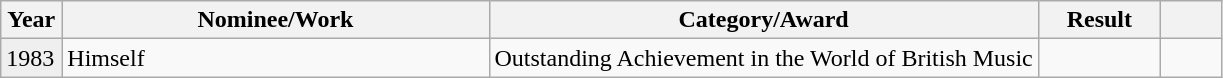<table class="wikitable">
<tr>
<th width=5%>Year</th>
<th width=35%>Nominee/Work</th>
<th width=45%>Category/Award</th>
<th width=10%>Result</th>
<th width=5%></th>
</tr>
<tr>
<td bgcolor="#efefef">1983</td>
<td>Himself</td>
<td>Outstanding Achievement in the World of British Music</td>
<td></td>
<td style="text-align:center;"></td>
</tr>
</table>
